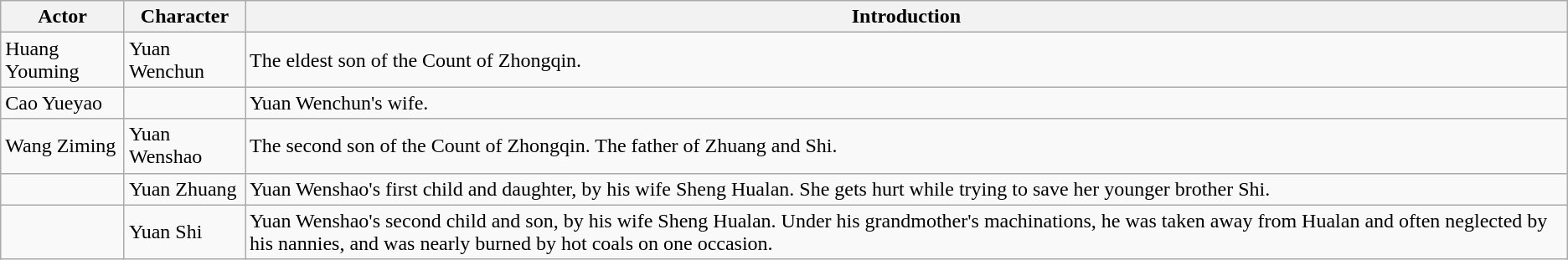<table class="wikitable">
<tr>
<th>Actor</th>
<th>Character</th>
<th>Introduction</th>
</tr>
<tr>
<td>Huang Youming</td>
<td>Yuan Wenchun</td>
<td>The eldest son of the Count of Zhongqin.</td>
</tr>
<tr>
<td>Cao Yueyao</td>
<td></td>
<td>Yuan Wenchun's wife.</td>
</tr>
<tr>
<td>Wang Ziming</td>
<td>Yuan Wenshao</td>
<td>The second son of the Count of Zhongqin. The father of Zhuang and Shi.</td>
</tr>
<tr>
<td></td>
<td>Yuan Zhuang</td>
<td>Yuan Wenshao's first child and daughter, by his wife Sheng Hualan. She gets hurt while trying to save her younger brother Shi.</td>
</tr>
<tr>
<td></td>
<td>Yuan Shi</td>
<td>Yuan Wenshao's second child and son, by his wife Sheng Hualan. Under his grandmother's machinations, he was taken away from Hualan and often neglected by his nannies, and was nearly burned by hot coals on one occasion.</td>
</tr>
</table>
